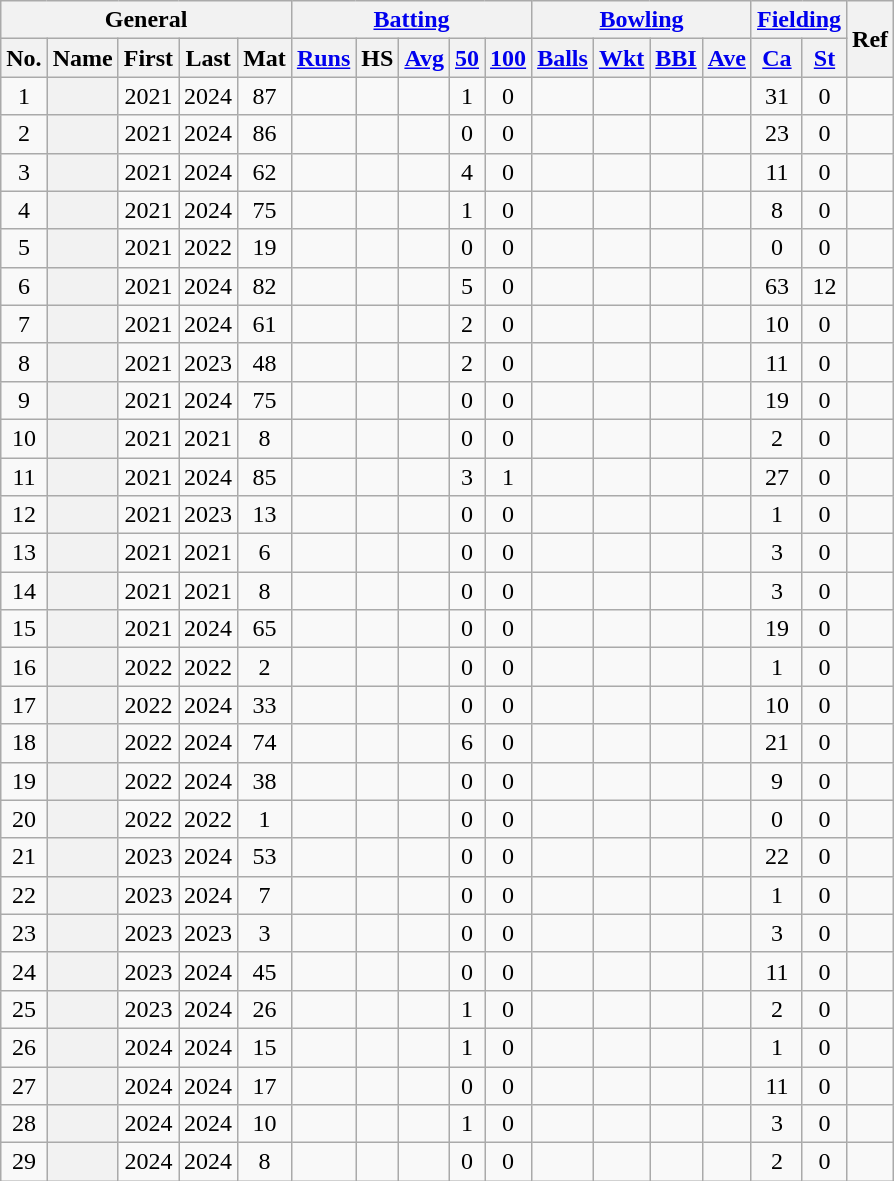<table class="wikitable plainrowheaders sortable">
<tr align="center">
<th scope="col" colspan=5 class="unsortable">General</th>
<th scope="col" colspan=5 class="unsortable"><a href='#'>Batting</a></th>
<th scope="col" colspan=4 class="unsortable"><a href='#'>Bowling</a></th>
<th scope="col" colspan=2 class="unsortable"><a href='#'>Fielding</a></th>
<th scope="col" rowspan=2 class="unsortable">Ref</th>
</tr>
<tr align="center">
<th scope="col">No.</th>
<th scope="col">Name</th>
<th scope="col">First</th>
<th scope="col">Last</th>
<th scope="col">Mat</th>
<th scope="col"><a href='#'>Runs</a></th>
<th scope="col">HS</th>
<th scope="col"><a href='#'>Avg</a></th>
<th scope="col"><a href='#'>50</a></th>
<th scope="col"><a href='#'>100</a></th>
<th scope="col"><a href='#'>Balls</a></th>
<th scope="col"><a href='#'>Wkt</a></th>
<th scope="col"><a href='#'>BBI</a></th>
<th scope="col"><a href='#'>Ave</a></th>
<th scope="col"><a href='#'>Ca</a></th>
<th scope="col"><a href='#'>St</a></th>
</tr>
<tr align="center">
<td>1</td>
<th scope="row" align="left"></th>
<td>2021</td>
<td>2024</td>
<td>87</td>
<td></td>
<td></td>
<td></td>
<td>1</td>
<td>0</td>
<td></td>
<td></td>
<td></td>
<td></td>
<td>31</td>
<td>0</td>
<td></td>
</tr>
<tr align="center">
<td>2</td>
<th scope="row" align="left"></th>
<td>2021</td>
<td>2024</td>
<td>86</td>
<td></td>
<td></td>
<td></td>
<td>0</td>
<td>0</td>
<td></td>
<td></td>
<td></td>
<td></td>
<td>23</td>
<td>0</td>
<td></td>
</tr>
<tr align="center">
<td>3</td>
<th scope="row" align="left"></th>
<td>2021</td>
<td>2024</td>
<td>62</td>
<td></td>
<td></td>
<td></td>
<td>4</td>
<td>0</td>
<td></td>
<td></td>
<td></td>
<td></td>
<td>11</td>
<td>0</td>
<td></td>
</tr>
<tr align="center">
<td>4</td>
<th scope="row" align="left"></th>
<td>2021</td>
<td>2024</td>
<td>75</td>
<td></td>
<td></td>
<td></td>
<td>1</td>
<td>0</td>
<td></td>
<td></td>
<td></td>
<td></td>
<td>8</td>
<td>0</td>
<td></td>
</tr>
<tr align="center">
<td>5</td>
<th scope="row" align="left"></th>
<td>2021</td>
<td>2022</td>
<td>19</td>
<td></td>
<td></td>
<td></td>
<td>0</td>
<td>0</td>
<td></td>
<td></td>
<td></td>
<td></td>
<td>0</td>
<td>0</td>
<td></td>
</tr>
<tr align="center">
<td>6</td>
<th scope="row" align="left"></th>
<td>2021</td>
<td>2024</td>
<td>82</td>
<td></td>
<td></td>
<td></td>
<td>5</td>
<td>0</td>
<td></td>
<td></td>
<td></td>
<td></td>
<td>63</td>
<td>12</td>
<td></td>
</tr>
<tr align="center">
<td>7</td>
<th scope="row" align="left"></th>
<td>2021</td>
<td>2024</td>
<td>61</td>
<td></td>
<td></td>
<td></td>
<td>2</td>
<td>0</td>
<td></td>
<td></td>
<td></td>
<td></td>
<td>10</td>
<td>0</td>
<td></td>
</tr>
<tr align="center">
<td>8</td>
<th scope="row" align="left"></th>
<td>2021</td>
<td>2023</td>
<td>48</td>
<td></td>
<td></td>
<td></td>
<td>2</td>
<td>0</td>
<td></td>
<td></td>
<td></td>
<td></td>
<td>11</td>
<td>0</td>
<td></td>
</tr>
<tr align="center">
<td>9</td>
<th scope="row" align="left"></th>
<td>2021</td>
<td>2024</td>
<td>75</td>
<td></td>
<td></td>
<td></td>
<td>0</td>
<td>0</td>
<td></td>
<td></td>
<td></td>
<td></td>
<td>19</td>
<td>0</td>
<td></td>
</tr>
<tr align="center">
<td>10</td>
<th scope="row" align="left"></th>
<td>2021</td>
<td>2021</td>
<td>8</td>
<td></td>
<td></td>
<td></td>
<td>0</td>
<td>0</td>
<td></td>
<td></td>
<td></td>
<td></td>
<td>2</td>
<td>0</td>
<td></td>
</tr>
<tr align="center">
<td>11</td>
<th scope="row" align="left"></th>
<td>2021</td>
<td>2024</td>
<td>85</td>
<td></td>
<td></td>
<td></td>
<td>3</td>
<td>1</td>
<td></td>
<td></td>
<td></td>
<td></td>
<td>27</td>
<td>0</td>
<td></td>
</tr>
<tr align="center">
<td>12</td>
<th scope="row" align="left"></th>
<td>2021</td>
<td>2023</td>
<td>13</td>
<td></td>
<td></td>
<td></td>
<td>0</td>
<td>0</td>
<td></td>
<td></td>
<td></td>
<td></td>
<td>1</td>
<td>0</td>
<td></td>
</tr>
<tr align="center">
<td>13</td>
<th scope="row" align="left"></th>
<td>2021</td>
<td>2021</td>
<td>6</td>
<td></td>
<td></td>
<td></td>
<td>0</td>
<td>0</td>
<td></td>
<td></td>
<td></td>
<td></td>
<td>3</td>
<td>0</td>
<td></td>
</tr>
<tr align="center">
<td>14</td>
<th scope="row" align="left"></th>
<td>2021</td>
<td>2021</td>
<td>8</td>
<td></td>
<td></td>
<td></td>
<td>0</td>
<td>0</td>
<td></td>
<td></td>
<td></td>
<td></td>
<td>3</td>
<td>0</td>
<td></td>
</tr>
<tr align="center">
<td>15</td>
<th scope="row" align="left"></th>
<td>2021</td>
<td>2024</td>
<td>65</td>
<td></td>
<td></td>
<td></td>
<td>0</td>
<td>0</td>
<td></td>
<td></td>
<td></td>
<td></td>
<td>19</td>
<td>0</td>
<td></td>
</tr>
<tr align="center">
<td>16</td>
<th scope="row" align="left"></th>
<td>2022</td>
<td>2022</td>
<td>2</td>
<td></td>
<td></td>
<td></td>
<td>0</td>
<td>0</td>
<td></td>
<td></td>
<td></td>
<td></td>
<td>1</td>
<td>0</td>
<td></td>
</tr>
<tr align="center">
<td>17</td>
<th scope="row" align="left"></th>
<td>2022</td>
<td>2024</td>
<td>33</td>
<td></td>
<td></td>
<td></td>
<td>0</td>
<td>0</td>
<td></td>
<td></td>
<td></td>
<td></td>
<td>10</td>
<td>0</td>
<td></td>
</tr>
<tr align="center">
<td>18</td>
<th scope="row" align="left"></th>
<td>2022</td>
<td>2024</td>
<td>74</td>
<td></td>
<td></td>
<td></td>
<td>6</td>
<td>0</td>
<td></td>
<td></td>
<td></td>
<td></td>
<td>21</td>
<td>0</td>
<td></td>
</tr>
<tr align="center">
<td>19</td>
<th scope="row" align="left"></th>
<td>2022</td>
<td>2024</td>
<td>38</td>
<td></td>
<td></td>
<td></td>
<td>0</td>
<td>0</td>
<td></td>
<td></td>
<td></td>
<td></td>
<td>9</td>
<td>0</td>
<td></td>
</tr>
<tr align="center">
<td>20</td>
<th scope="row" align="left"></th>
<td>2022</td>
<td>2022</td>
<td>1</td>
<td></td>
<td></td>
<td></td>
<td>0</td>
<td>0</td>
<td></td>
<td></td>
<td></td>
<td></td>
<td>0</td>
<td>0</td>
<td></td>
</tr>
<tr align="center">
<td>21</td>
<th scope="row" align="left"></th>
<td>2023</td>
<td>2024</td>
<td>53</td>
<td></td>
<td></td>
<td></td>
<td>0</td>
<td>0</td>
<td></td>
<td></td>
<td></td>
<td></td>
<td>22</td>
<td>0</td>
<td></td>
</tr>
<tr align="center">
<td>22</td>
<th scope="row" align="left"></th>
<td>2023</td>
<td>2024</td>
<td>7</td>
<td></td>
<td></td>
<td></td>
<td>0</td>
<td>0</td>
<td></td>
<td></td>
<td></td>
<td></td>
<td>1</td>
<td>0</td>
<td></td>
</tr>
<tr align="center">
<td>23</td>
<th scope="row" align="left"></th>
<td>2023</td>
<td>2023</td>
<td>3</td>
<td></td>
<td></td>
<td></td>
<td>0</td>
<td>0</td>
<td></td>
<td></td>
<td></td>
<td></td>
<td>3</td>
<td>0</td>
<td></td>
</tr>
<tr align="center">
<td>24</td>
<th scope="row" align="left"></th>
<td>2023</td>
<td>2024</td>
<td>45</td>
<td></td>
<td></td>
<td></td>
<td>0</td>
<td>0</td>
<td></td>
<td></td>
<td></td>
<td></td>
<td>11</td>
<td>0</td>
<td></td>
</tr>
<tr align="center">
<td>25</td>
<th scope="row" align="left"></th>
<td>2023</td>
<td>2024</td>
<td>26</td>
<td></td>
<td></td>
<td></td>
<td>1</td>
<td>0</td>
<td></td>
<td></td>
<td></td>
<td></td>
<td>2</td>
<td>0</td>
<td></td>
</tr>
<tr align="center">
<td>26</td>
<th scope="row" align="left"></th>
<td>2024</td>
<td>2024</td>
<td>15</td>
<td></td>
<td></td>
<td></td>
<td>1</td>
<td>0</td>
<td></td>
<td></td>
<td></td>
<td></td>
<td>1</td>
<td>0</td>
<td></td>
</tr>
<tr align="center">
<td>27</td>
<th scope="row" align="left"></th>
<td>2024</td>
<td>2024</td>
<td>17</td>
<td></td>
<td></td>
<td></td>
<td>0</td>
<td>0</td>
<td></td>
<td></td>
<td></td>
<td></td>
<td>11</td>
<td>0</td>
<td></td>
</tr>
<tr align="center">
<td>28</td>
<th scope="row" align="left"></th>
<td>2024</td>
<td>2024</td>
<td>10</td>
<td></td>
<td></td>
<td></td>
<td>1</td>
<td>0</td>
<td></td>
<td></td>
<td></td>
<td></td>
<td>3</td>
<td>0</td>
<td></td>
</tr>
<tr align="center">
<td>29</td>
<th scope="row" align="left"></th>
<td>2024</td>
<td>2024</td>
<td>8</td>
<td></td>
<td></td>
<td></td>
<td>0</td>
<td>0</td>
<td></td>
<td></td>
<td></td>
<td></td>
<td>2</td>
<td>0</td>
<td></td>
</tr>
</table>
